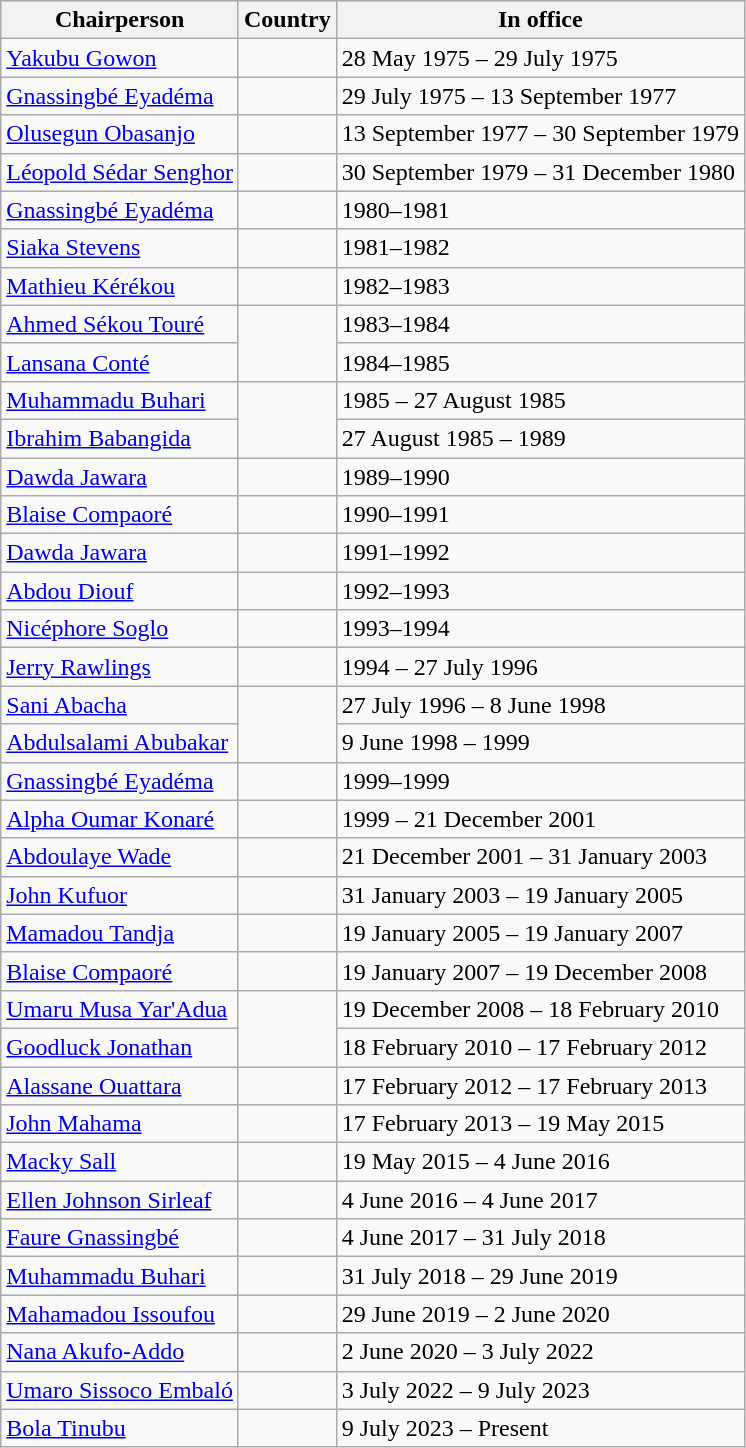<table class="wikitable">
<tr>
<th>Chairperson</th>
<th>Country</th>
<th>In office</th>
</tr>
<tr>
<td><a href='#'>Yakubu Gowon</a></td>
<td></td>
<td>28 May 1975 – 29 July 1975</td>
</tr>
<tr>
<td><a href='#'>Gnassingbé Eyadéma</a></td>
<td></td>
<td>29 July 1975 – 13 September 1977</td>
</tr>
<tr>
<td><a href='#'>Olusegun Obasanjo</a></td>
<td></td>
<td>13 September 1977 – 30 September 1979</td>
</tr>
<tr>
<td><a href='#'>Léopold Sédar Senghor</a></td>
<td></td>
<td>30 September 1979 – 31 December 1980</td>
</tr>
<tr>
<td><a href='#'>Gnassingbé Eyadéma</a></td>
<td></td>
<td>1980–1981</td>
</tr>
<tr>
<td><a href='#'>Siaka Stevens</a></td>
<td></td>
<td>1981–1982</td>
</tr>
<tr>
<td><a href='#'>Mathieu Kérékou</a></td>
<td></td>
<td>1982–1983</td>
</tr>
<tr>
<td><a href='#'>Ahmed Sékou Touré</a></td>
<td rowspan="2"></td>
<td>1983–1984</td>
</tr>
<tr>
<td><a href='#'>Lansana Conté</a></td>
<td>1984–1985</td>
</tr>
<tr>
<td><a href='#'>Muhammadu Buhari</a></td>
<td rowspan="2"></td>
<td>1985 – 27 August 1985</td>
</tr>
<tr>
<td><a href='#'>Ibrahim Babangida</a></td>
<td>27 August 1985 – 1989</td>
</tr>
<tr>
<td><a href='#'>Dawda Jawara</a></td>
<td></td>
<td>1989–1990</td>
</tr>
<tr>
<td><a href='#'>Blaise Compaoré</a></td>
<td></td>
<td>1990–1991</td>
</tr>
<tr>
<td><a href='#'>Dawda Jawara</a></td>
<td></td>
<td>1991–1992</td>
</tr>
<tr>
<td><a href='#'>Abdou Diouf</a></td>
<td></td>
<td>1992–1993</td>
</tr>
<tr>
<td><a href='#'>Nicéphore Soglo</a></td>
<td></td>
<td>1993–1994</td>
</tr>
<tr>
<td><a href='#'>Jerry Rawlings</a></td>
<td></td>
<td>1994 – 27 July 1996</td>
</tr>
<tr>
<td><a href='#'>Sani Abacha</a></td>
<td rowspan="2"></td>
<td>27 July 1996 – 8 June 1998</td>
</tr>
<tr>
<td><a href='#'>Abdulsalami Abubakar</a></td>
<td>9 June 1998 – 1999</td>
</tr>
<tr>
<td><a href='#'>Gnassingbé Eyadéma</a></td>
<td></td>
<td>1999–1999</td>
</tr>
<tr>
<td><a href='#'>Alpha Oumar Konaré</a></td>
<td></td>
<td>1999 – 21 December 2001</td>
</tr>
<tr>
<td><a href='#'>Abdoulaye Wade</a></td>
<td></td>
<td>21 December 2001 – 31 January 2003</td>
</tr>
<tr>
<td><a href='#'>John Kufuor</a></td>
<td></td>
<td>31 January 2003 – 19 January 2005</td>
</tr>
<tr>
<td><a href='#'>Mamadou Tandja</a></td>
<td></td>
<td>19 January 2005 – 19 January 2007</td>
</tr>
<tr>
<td><a href='#'>Blaise Compaoré</a></td>
<td></td>
<td>19 January 2007 – 19 December 2008</td>
</tr>
<tr>
<td><a href='#'>Umaru Musa Yar'Adua</a></td>
<td rowspan="2"></td>
<td>19 December 2008 – 18 February 2010</td>
</tr>
<tr>
<td><a href='#'>Goodluck Jonathan</a></td>
<td>18 February 2010 – 17 February 2012</td>
</tr>
<tr>
<td><a href='#'>Alassane Ouattara</a></td>
<td></td>
<td>17 February 2012 – 17 February 2013</td>
</tr>
<tr>
<td><a href='#'>John Mahama</a></td>
<td></td>
<td>17 February 2013 – 19 May 2015</td>
</tr>
<tr>
<td><a href='#'>Macky Sall</a></td>
<td></td>
<td>19 May 2015 – 4 June 2016</td>
</tr>
<tr>
<td><a href='#'>Ellen Johnson Sirleaf</a></td>
<td></td>
<td>4 June 2016 – 4 June 2017</td>
</tr>
<tr>
<td><a href='#'>Faure Gnassingbé</a></td>
<td></td>
<td>4 June 2017 – 31 July 2018</td>
</tr>
<tr>
<td><a href='#'>Muhammadu Buhari</a></td>
<td></td>
<td>31 July 2018 – 29 June 2019</td>
</tr>
<tr>
<td><a href='#'>Mahamadou Issoufou</a></td>
<td></td>
<td>29 June 2019 – 2 June 2020</td>
</tr>
<tr>
<td><a href='#'>Nana Akufo-Addo</a></td>
<td></td>
<td>2 June 2020 – 3 July 2022</td>
</tr>
<tr>
<td><a href='#'>Umaro Sissoco Embaló</a></td>
<td></td>
<td>3 July 2022 – 9 July 2023</td>
</tr>
<tr>
<td><a href='#'>Bola Tinubu</a></td>
<td></td>
<td>9 July 2023 – Present</td>
</tr>
</table>
